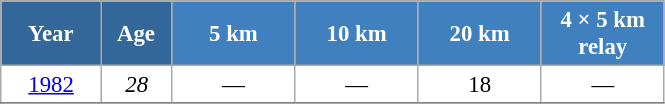<table class="wikitable" style="font-size:95%; text-align:center; border:grey solid 1px; border-collapse:collapse; background:#ffffff;">
<tr>
<th style="background-color:#369; color:white; width:60px;"> Year </th>
<th style="background-color:#369; color:white; width:40px;"> Age </th>
<th style="background-color:#4180be; color:white; width:75px;"> 5 km </th>
<th style="background-color:#4180be; color:white; width:75px;"> 10 km </th>
<th style="background-color:#4180be; color:white; width:75px;"> 20 km </th>
<th style="background-color:#4180be; color:white; width:75px;"> 4 × 5 km <br> relay </th>
</tr>
<tr>
<td><a href='#'>1982</a></td>
<td><em>28</em></td>
<td>—</td>
<td>—</td>
<td>18</td>
<td>—</td>
</tr>
<tr>
</tr>
</table>
